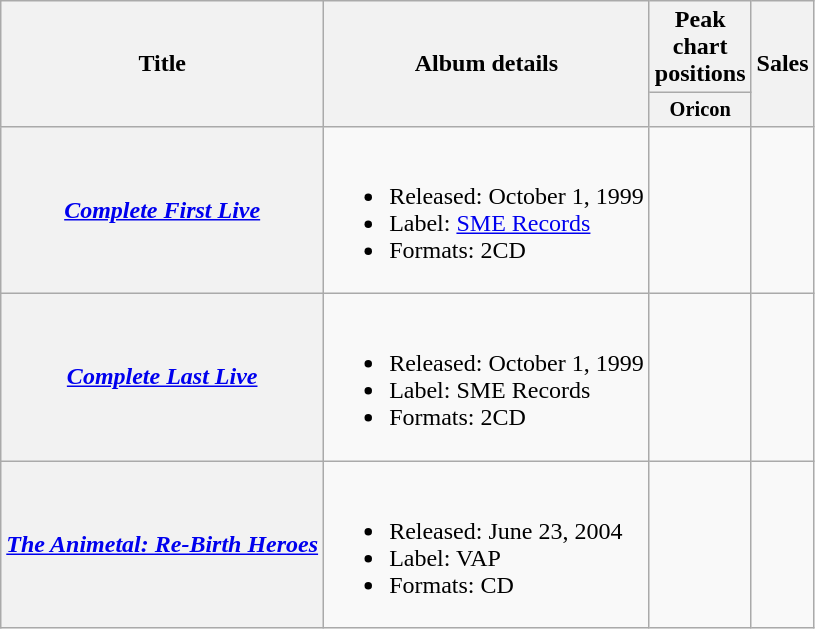<table class="wikitable plainrowheaders">
<tr>
<th scope="col" rowspan="2">Title</th>
<th scope="col" rowspan="2">Album details</th>
<th scope="col">Peak chart positions</th>
<th scope="col" rowspan="2">Sales<br></th>
</tr>
<tr>
<th scope="col" style="width:4em;font-size:85%">Oricon<br></th>
</tr>
<tr>
<th scope="row"><em><a href='#'>Complete First Live</a></em></th>
<td><br><ul><li>Released: October 1, 1999</li><li>Label: <a href='#'>SME Records</a></li><li>Formats: 2CD</li></ul></td>
<td align="center"></td>
<td></td>
</tr>
<tr>
<th scope="row"><em><a href='#'>Complete Last Live</a></em></th>
<td><br><ul><li>Released: October 1, 1999</li><li>Label: SME Records</li><li>Formats: 2CD</li></ul></td>
<td align="center"></td>
<td></td>
</tr>
<tr>
<th scope="row"><em><a href='#'>The Animetal: Re-Birth Heroes</a></em></th>
<td><br><ul><li>Released: June 23, 2004</li><li>Label: VAP</li><li>Formats: CD</li></ul></td>
<td align="center"></td>
<td></td>
</tr>
</table>
